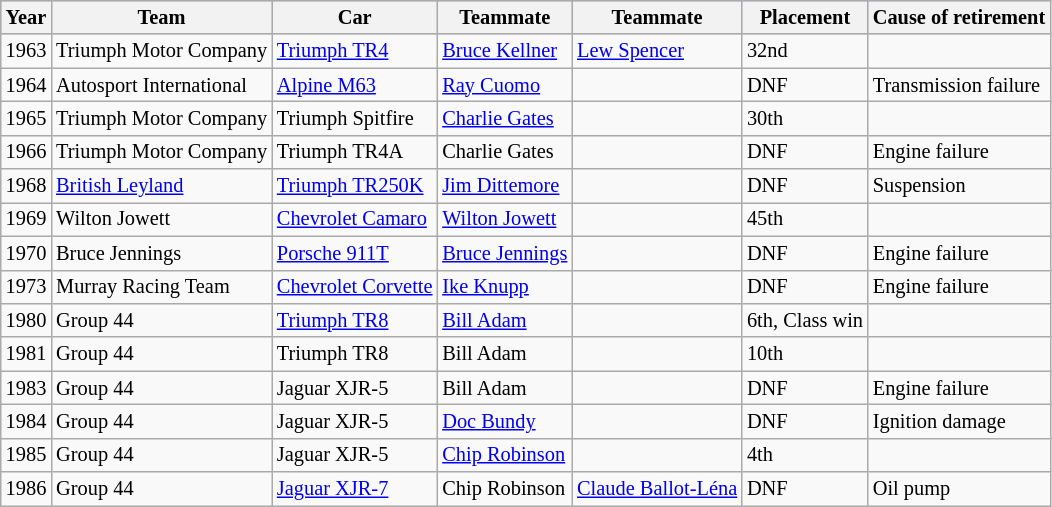<table class="wikitable" style="font-size:85%;">
<tr style="background:#ABBBDD;">
<th>Year</th>
<th>Team</th>
<th>Car</th>
<th>Teammate</th>
<th>Teammate</th>
<th>Placement</th>
<th>Cause of retirement</th>
</tr>
<tr>
<td>1963</td>
<td> Triumph Motor Company</td>
<td><a href='#'>Triumph TR4</a></td>
<td> <a href='#'>Bruce Kellner</a></td>
<td> <a href='#'>Lew Spencer</a></td>
<td>32nd</td>
<td></td>
</tr>
<tr>
<td>1964</td>
<td> Autosport International</td>
<td><a href='#'>Alpine M63</a></td>
<td> <a href='#'>Ray Cuomo</a></td>
<td></td>
<td>DNF</td>
<td>Transmission failure</td>
</tr>
<tr>
<td>1965</td>
<td> Triumph Motor Company</td>
<td>Triumph Spitfire</td>
<td> <a href='#'>Charlie Gates</a></td>
<td></td>
<td>30th</td>
<td></td>
</tr>
<tr>
<td>1966</td>
<td> Triumph Motor Company</td>
<td>Triumph TR4A</td>
<td> Charlie Gates</td>
<td></td>
<td>DNF</td>
<td>Engine failure</td>
</tr>
<tr>
<td>1968</td>
<td> <a href='#'>British Leyland</a></td>
<td><a href='#'>Triumph TR250K</a></td>
<td> <a href='#'>Jim Dittemore</a></td>
<td></td>
<td>DNF</td>
<td>Suspension</td>
</tr>
<tr>
<td>1969</td>
<td> Wilton Jowett</td>
<td><a href='#'>Chevrolet Camaro</a></td>
<td> <a href='#'>Wilton Jowett</a></td>
<td></td>
<td>45th</td>
<td></td>
</tr>
<tr>
<td>1970</td>
<td> Bruce Jennings</td>
<td><a href='#'>Porsche 911T</a></td>
<td> <a href='#'>Bruce Jennings</a></td>
<td></td>
<td>DNF</td>
<td>Engine failure</td>
</tr>
<tr>
<td>1973</td>
<td> Murray Racing Team</td>
<td><a href='#'>Chevrolet Corvette</a></td>
<td> <a href='#'>Ike Knupp</a></td>
<td></td>
<td>DNF</td>
<td>Engine failure</td>
</tr>
<tr>
<td>1980</td>
<td> Group 44</td>
<td><a href='#'>Triumph TR8</a></td>
<td> <a href='#'>Bill Adam</a></td>
<td></td>
<td>6th, Class win</td>
<td></td>
</tr>
<tr>
<td>1981</td>
<td> Group 44</td>
<td>Triumph TR8</td>
<td> Bill Adam</td>
<td></td>
<td>10th</td>
<td></td>
</tr>
<tr>
<td>1983</td>
<td> Group 44</td>
<td>Jaguar XJR-5</td>
<td> Bill Adam</td>
<td></td>
<td>DNF</td>
<td>Engine failure</td>
</tr>
<tr>
<td>1984</td>
<td> Group 44</td>
<td>Jaguar XJR-5</td>
<td> <a href='#'>Doc Bundy</a></td>
<td></td>
<td>DNF</td>
<td>Ignition damage</td>
</tr>
<tr>
<td>1985</td>
<td> Group 44</td>
<td>Jaguar XJR-5</td>
<td> <a href='#'>Chip Robinson</a></td>
<td></td>
<td>4th</td>
<td></td>
</tr>
<tr>
<td>1986</td>
<td> Group 44</td>
<td><a href='#'>Jaguar XJR-7</a></td>
<td> Chip Robinson</td>
<td> <a href='#'>Claude Ballot-Léna</a></td>
<td>DNF</td>
<td>Oil pump</td>
</tr>
</table>
